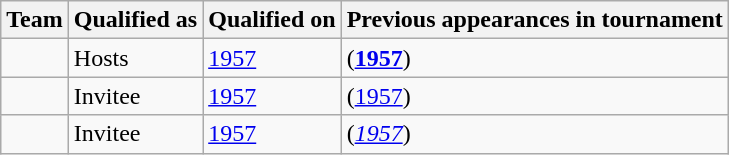<table class="wikitable sortable" style="text-align:left;">
<tr>
<th>Team</th>
<th>Qualified as</th>
<th>Qualified on</th>
<th>Previous appearances in tournament</th>
</tr>
<tr>
<td></td>
<td>Hosts</td>
<td><a href='#'>1957</a></td>
<td> (<strong><a href='#'>1957</a></strong>)</td>
</tr>
<tr>
<td></td>
<td>Invitee</td>
<td><a href='#'>1957</a></td>
<td> (<a href='#'>1957</a>)</td>
</tr>
<tr>
<td></td>
<td>Invitee</td>
<td><a href='#'>1957</a></td>
<td> (<em><a href='#'>1957</a></em>)</td>
</tr>
</table>
